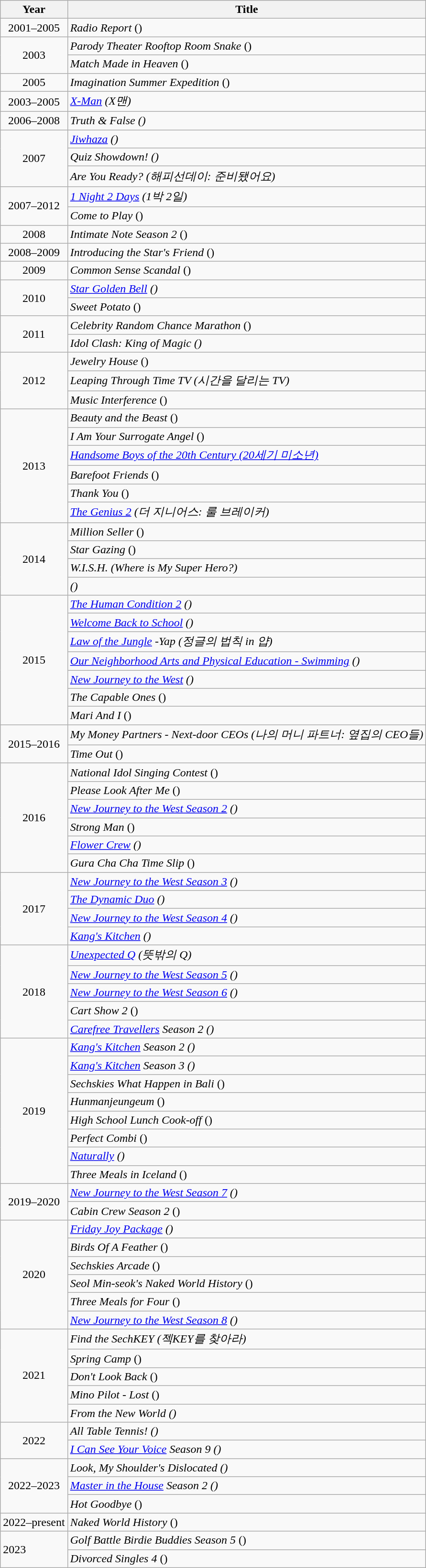<table class="wikitable sortable">
<tr>
<th>Year</th>
<th>Title</th>
</tr>
<tr>
<td style="text-align:center;">2001–2005</td>
<td><em>Radio Report</em> ()</td>
</tr>
<tr>
<td rowspan="2" style="text-align:center;">2003</td>
<td><em>Parody Theater Rooftop Room Snake</em> ()</td>
</tr>
<tr>
<td><em>Match Made in Heaven</em> ()</td>
</tr>
<tr>
<td style="text-align:center;">2005</td>
<td><em>Imagination Summer Expedition</em> ()</td>
</tr>
<tr>
<td style="text-align:center;">2003–2005</td>
<td><em><a href='#'>X-Man</a> (X맨)</em></td>
</tr>
<tr>
<td style="text-align:center;">2006–2008</td>
<td><em>Truth & False ()</em></td>
</tr>
<tr>
<td rowspan="3"  style="text-align:center;">2007</td>
<td><em><a href='#'>Jiwhaza</a> ()</em></td>
</tr>
<tr>
<td><em>Quiz Showdown! ()</em></td>
</tr>
<tr>
<td><em>Are You Ready? (해피선데이: 준비됐어요)</em></td>
</tr>
<tr>
<td rowspan="2"  style="text-align:center;">2007–2012</td>
<td><em><a href='#'>1 Night 2 Days</a> (1박 2일)</em></td>
</tr>
<tr>
<td><em>Come to Play</em> ()</td>
</tr>
<tr>
<td style="text-align:center;">2008</td>
<td><em>Intimate Note Season 2</em> ()</td>
</tr>
<tr>
<td style="text-align:center;">2008–2009</td>
<td><em>Introducing the Star's Friend</em> ()</td>
</tr>
<tr>
<td style="text-align:center;">2009</td>
<td><em>Common Sense Scandal</em> ()</td>
</tr>
<tr>
<td rowspan="2" style="text-align:center;">2010</td>
<td><em><a href='#'>Star Golden Bell</a> ()</em></td>
</tr>
<tr>
<td><em>Sweet Potato</em> ()</td>
</tr>
<tr>
<td rowspan="2"  style="text-align:center;">2011</td>
<td><em>Celebrity Random Chance Marathon</em> ()</td>
</tr>
<tr>
<td><em>Idol Clash: King of Magic ()</em></td>
</tr>
<tr>
<td rowspan="3" style="text-align:center;">2012</td>
<td><em>Jewelry House</em> ()</td>
</tr>
<tr>
<td><em>Leaping Through Time TV (시간을 달리는 TV)</em></td>
</tr>
<tr>
<td><em>Music Interference</em> ()</td>
</tr>
<tr>
<td rowspan="6"  style="text-align:center;">2013</td>
<td><em>Beauty and the Beast</em> ()</td>
</tr>
<tr>
<td><em>I Am Your Surrogate Angel</em> ()</td>
</tr>
<tr>
<td><em><a href='#'>Handsome Boys of the 20th Century (20세기 미소년)</a></em></td>
</tr>
<tr>
<td><em>Barefoot Friends</em> ()</td>
</tr>
<tr>
<td><em>Thank You</em> ()</td>
</tr>
<tr>
<td><em><a href='#'>The Genius 2</a> (더 지니어스: 룰 브레이커)</em></td>
</tr>
<tr>
<td rowspan="4"  style="text-align:center;">2014</td>
<td><em>Million Seller</em> ()</td>
</tr>
<tr>
<td><em>Star Gazing</em> ()</td>
</tr>
<tr>
<td><em>W.I.S.H. (Where is My Super Hero?)</em></td>
</tr>
<tr>
<td><em> ()</em></td>
</tr>
<tr>
<td rowspan="7"  style="text-align:center;">2015</td>
<td><em><a href='#'>The Human Condition 2</a> ()</em></td>
</tr>
<tr>
<td><em><a href='#'>Welcome Back to School</a> ()</em></td>
</tr>
<tr>
<td><em><a href='#'>Law of the Jungle</a> -Yap (정글의 법칙 in 얍)</em></td>
</tr>
<tr>
<td><em><a href='#'>Our Neighborhood Arts and Physical Education - Swimming</a> ()</em></td>
</tr>
<tr>
<td><em><a href='#'>New Journey to the West</a> ()</em></td>
</tr>
<tr>
<td><em>The Capable Ones</em> ()</td>
</tr>
<tr>
<td><em>Mari And I</em> ()</td>
</tr>
<tr>
<td rowspan="2"  style="text-align:center;">2015–2016</td>
<td><em>My Money Partners - Next-door CEOs (나의 머니 파트너: 옆집의 CEO들)</em></td>
</tr>
<tr>
<td><em>Time Out</em> ()</td>
</tr>
<tr>
<td rowspan="6"  style="text-align:center;">2016</td>
<td><em>National Idol Singing Contest</em> ()</td>
</tr>
<tr>
<td><em>Please Look After Me</em> ()</td>
</tr>
<tr>
<td><em><a href='#'>New Journey to the West Season 2</a> ()</em></td>
</tr>
<tr>
<td><em>Strong Man</em> ()</td>
</tr>
<tr>
<td><em><a href='#'>Flower Crew</a> ()</em></td>
</tr>
<tr>
<td><em>Gura Cha Cha Time Slip</em> ()</td>
</tr>
<tr>
<td rowspan="4" style="text-align:center;">2017</td>
<td><em><a href='#'>New Journey to the West Season 3</a> ()</em></td>
</tr>
<tr>
<td><em><a href='#'>The Dynamic Duo</a> ()</em></td>
</tr>
<tr>
<td><em><a href='#'>New Journey to the West Season 4</a> ()</em></td>
</tr>
<tr>
<td><em><a href='#'>Kang's Kitchen</a> ()</em></td>
</tr>
<tr>
<td rowspan="5"  style="text-align:center;">2018</td>
<td><em><a href='#'>Unexpected Q</a> (뜻밖의 Q)</em></td>
</tr>
<tr>
<td><em><a href='#'>New Journey to the West Season 5</a> ()</em></td>
</tr>
<tr>
<td><em><a href='#'>New Journey to the West Season 6</a> ()</em></td>
</tr>
<tr>
<td><em>Cart Show 2</em> ()</td>
</tr>
<tr>
<td><em><a href='#'>Carefree Travellers</a> Season 2 ()</em></td>
</tr>
<tr>
<td rowspan="8" style="text-align:center;">2019</td>
<td><em><a href='#'>Kang's Kitchen</a> Season 2 ()</em></td>
</tr>
<tr>
<td><em><a href='#'>Kang's Kitchen</a> Season 3 ()</em></td>
</tr>
<tr>
<td><em>Sechskies What Happen in Bali</em> ()</td>
</tr>
<tr>
<td><em>Hunmanjeungeum</em> ()</td>
</tr>
<tr>
<td><em>High School Lunch Cook-off</em> ()</td>
</tr>
<tr>
<td><em>Perfect Combi</em> ()</td>
</tr>
<tr>
<td><em><a href='#'>Naturally</a> ()</em></td>
</tr>
<tr>
<td><em>Three Meals in Iceland</em> ()</td>
</tr>
<tr>
<td rowspan="2"  style="text-align:center;">2019–2020</td>
<td><em><a href='#'>New Journey to the West Season 7</a> ()</em></td>
</tr>
<tr>
<td><em>Cabin Crew Season 2</em> ()</td>
</tr>
<tr>
<td rowspan="6" style="text-align:center;">2020</td>
<td><em><a href='#'>Friday Joy Package</a> ()</em></td>
</tr>
<tr>
<td><em>Birds Of A Feather</em> ()</td>
</tr>
<tr>
<td><em>Sechskies Arcade</em> ()</td>
</tr>
<tr>
<td><em>Seol Min-seok's Naked World History</em> ()</td>
</tr>
<tr>
<td><em>Three Meals for Four</em> ()</td>
</tr>
<tr>
<td><em><a href='#'>New Journey to the West Season 8</a> ()</em></td>
</tr>
<tr>
<td rowspan="5"  style="text-align:center;">2021</td>
<td><em>Find the SechKEY (젝KEY를 찾아라)</em></td>
</tr>
<tr>
<td><em>Spring Camp</em> ()</td>
</tr>
<tr>
<td><em>Don't Look Back</em> ()</td>
</tr>
<tr>
<td><em>Mino Pilot - Lost</em> ()</td>
</tr>
<tr>
<td><em>From the New World ()</em></td>
</tr>
<tr>
<td rowspan="2" style="text-align:center;">2022</td>
<td><em>All Table Tennis!  ()</em></td>
</tr>
<tr>
<td><em><a href='#'>I Can See Your Voice</a> Season 9 ()</em></td>
</tr>
<tr>
<td rowspan="3"  style="text-align:center;">2022–2023</td>
<td><em>Look, My Shoulder's Dislocated  ()</em></td>
</tr>
<tr>
<td><em><a href='#'>Master in the House</a> Season 2 ()</em></td>
</tr>
<tr>
<td><em>Hot Goodbye</em> ()</td>
</tr>
<tr>
<td>2022–present</td>
<td><em>Naked World History</em> ()</td>
</tr>
<tr>
<td rowspan=2>2023</td>
<td><em>Golf Battle Birdie Buddies Season 5</em> ()</td>
</tr>
<tr>
<td><em>Divorced Singles 4</em> ()</td>
</tr>
</table>
